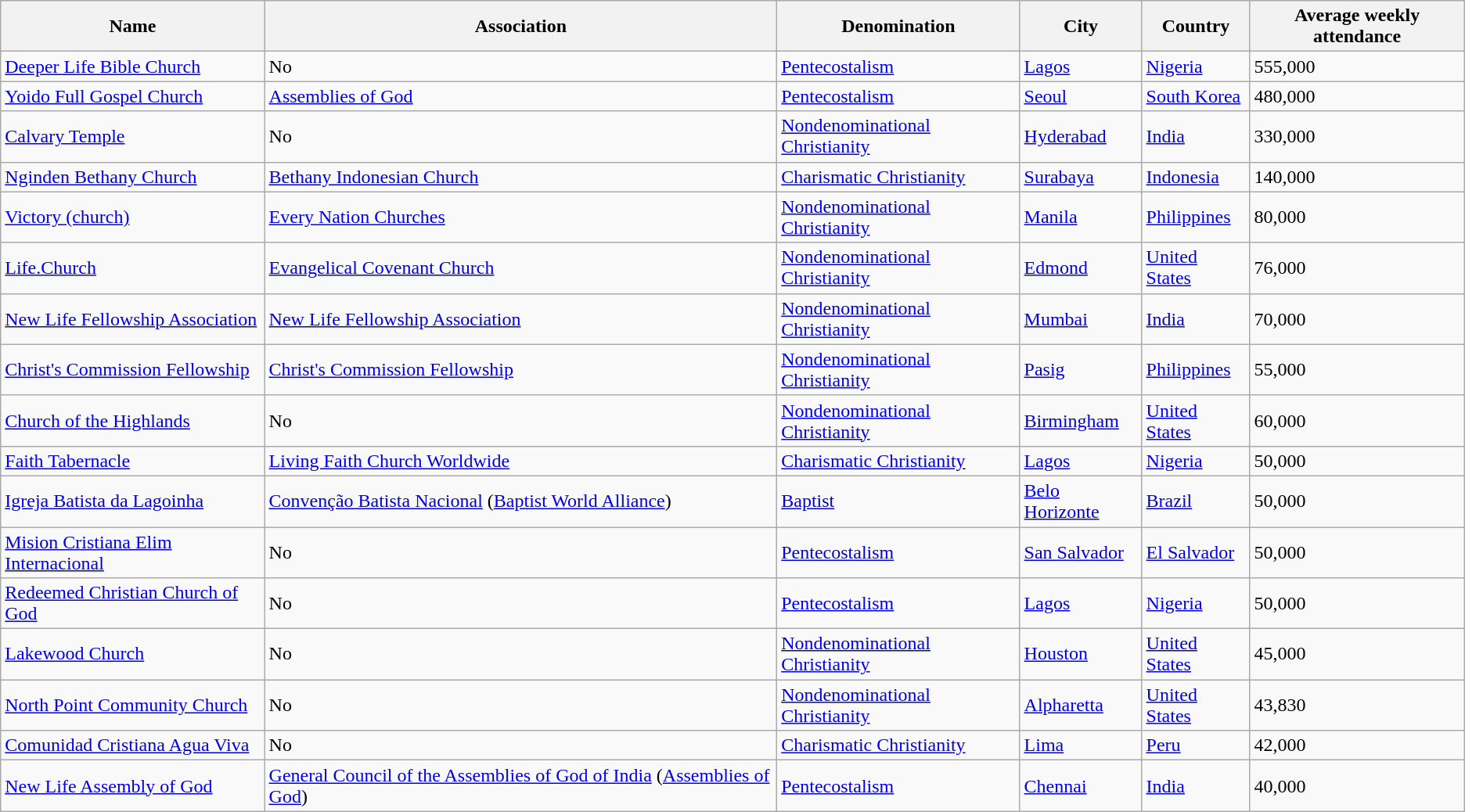<table class="wikitable sortable">
<tr>
<th>Name</th>
<th>Association</th>
<th>Denomination</th>
<th>City</th>
<th>Country</th>
<th data-sort-type="number">Average weekly attendance</th>
</tr>
<tr>
<td><a href='#'>Deeper Life Bible Church</a></td>
<td>No</td>
<td><a href='#'>Pentecostalism</a></td>
<td><a href='#'>Lagos</a></td>
<td><a href='#'>Nigeria</a></td>
<td>555,000</td>
</tr>
<tr>
<td><a href='#'>Yoido Full Gospel Church</a></td>
<td><a href='#'>Assemblies of God</a></td>
<td><a href='#'>Pentecostalism</a></td>
<td><a href='#'>Seoul</a></td>
<td><a href='#'>South Korea</a></td>
<td>480,000</td>
</tr>
<tr>
<td><a href='#'>Calvary Temple</a></td>
<td>No</td>
<td><a href='#'>Nondenominational Christianity</a></td>
<td><a href='#'>Hyderabad</a></td>
<td><a href='#'>India</a></td>
<td>330,000</td>
</tr>
<tr>
<td><a href='#'>Nginden Bethany Church</a></td>
<td><a href='#'>Bethany Indonesian Church</a></td>
<td><a href='#'>Charismatic Christianity</a></td>
<td><a href='#'>Surabaya</a></td>
<td><a href='#'>Indonesia</a></td>
<td>140,000</td>
</tr>
<tr>
<td><a href='#'>Victory (church)</a></td>
<td><a href='#'>Every Nation Churches</a></td>
<td><a href='#'>Nondenominational Christianity</a></td>
<td><a href='#'>Manila</a></td>
<td><a href='#'>Philippines</a></td>
<td>80,000</td>
</tr>
<tr>
<td><a href='#'>Life.Church</a></td>
<td><a href='#'>Evangelical Covenant Church</a></td>
<td><a href='#'>Nondenominational Christianity</a></td>
<td><a href='#'>Edmond</a></td>
<td><a href='#'>United States</a></td>
<td>76,000 </td>
</tr>
<tr>
<td><a href='#'>New Life Fellowship Association</a></td>
<td><a href='#'>New Life Fellowship Association</a></td>
<td><a href='#'>Nondenominational Christianity</a></td>
<td><a href='#'>Mumbai</a></td>
<td><a href='#'>India</a></td>
<td>70,000</td>
</tr>
<tr>
<td><a href='#'>Christ's Commission Fellowship</a></td>
<td><a href='#'>Christ's Commission Fellowship</a></td>
<td><a href='#'>Nondenominational Christianity</a></td>
<td><a href='#'>Pasig</a></td>
<td><a href='#'>Philippines</a></td>
<td>55,000</td>
</tr>
<tr>
<td><a href='#'>Church of the Highlands</a></td>
<td>No</td>
<td><a href='#'>Nondenominational Christianity</a></td>
<td><a href='#'>Birmingham</a></td>
<td><a href='#'>United States</a></td>
<td>60,000 </td>
</tr>
<tr>
<td><a href='#'>Faith Tabernacle</a></td>
<td><a href='#'>Living Faith Church Worldwide</a></td>
<td><a href='#'>Charismatic Christianity</a></td>
<td><a href='#'>Lagos</a></td>
<td><a href='#'>Nigeria</a></td>
<td>50,000</td>
</tr>
<tr>
<td><a href='#'>Igreja Batista da Lagoinha</a></td>
<td><a href='#'>Convenção Batista Nacional</a> (<a href='#'>Baptist World Alliance</a>)</td>
<td><a href='#'>Baptist</a></td>
<td><a href='#'>Belo Horizonte</a></td>
<td><a href='#'>Brazil</a></td>
<td>50,000</td>
</tr>
<tr>
<td><a href='#'>Mision Cristiana Elim Internacional</a></td>
<td>No</td>
<td><a href='#'>Pentecostalism</a></td>
<td><a href='#'>San Salvador</a></td>
<td><a href='#'>El Salvador</a></td>
<td>50,000</td>
</tr>
<tr>
<td><a href='#'>Redeemed Christian Church of God</a></td>
<td>No</td>
<td><a href='#'>Pentecostalism</a></td>
<td><a href='#'>Lagos</a></td>
<td><a href='#'>Nigeria</a></td>
<td>50,000</td>
</tr>
<tr>
<td><a href='#'>Lakewood Church</a></td>
<td>No</td>
<td><a href='#'>Nondenominational Christianity</a></td>
<td><a href='#'>Houston</a></td>
<td><a href='#'>United States</a></td>
<td>45,000 </td>
</tr>
<tr>
<td><a href='#'>North Point Community Church</a></td>
<td>No</td>
<td><a href='#'>Nondenominational Christianity</a></td>
<td><a href='#'>Alpharetta</a></td>
<td><a href='#'>United States</a></td>
<td>43,830 </td>
</tr>
<tr>
<td><a href='#'>Comunidad Cristiana Agua Viva</a></td>
<td>No</td>
<td><a href='#'>Charismatic Christianity</a></td>
<td><a href='#'>Lima</a></td>
<td><a href='#'>Peru</a></td>
<td>42,000</td>
</tr>
<tr>
<td><a href='#'>New Life Assembly of God</a></td>
<td><a href='#'>General Council of the Assemblies of God of India</a> (<a href='#'>Assemblies of God</a>)</td>
<td><a href='#'>Pentecostalism</a></td>
<td><a href='#'>Chennai</a></td>
<td><a href='#'>India</a></td>
<td>40,000</td>
</tr>
</table>
